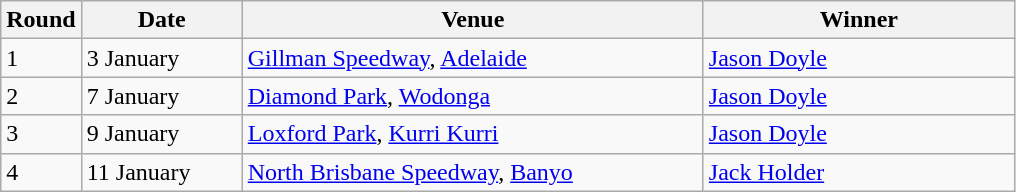<table class="wikitable" style="font-size: 100%">
<tr>
<th width=30>Round</th>
<th width=100>Date</th>
<th width=300>Venue</th>
<th width=200>Winner</th>
</tr>
<tr>
<td>1</td>
<td>3 January</td>
<td><a href='#'>Gillman Speedway</a>, <a href='#'>Adelaide</a></td>
<td><a href='#'>Jason Doyle</a></td>
</tr>
<tr>
<td>2</td>
<td>7 January</td>
<td><a href='#'>Diamond Park</a>, <a href='#'>Wodonga</a></td>
<td><a href='#'>Jason Doyle</a></td>
</tr>
<tr>
<td>3</td>
<td>9 January</td>
<td><a href='#'>Loxford Park</a>, <a href='#'>Kurri Kurri</a></td>
<td><a href='#'>Jason Doyle</a></td>
</tr>
<tr>
<td>4</td>
<td>11 January</td>
<td><a href='#'>North Brisbane Speedway</a>, <a href='#'>Banyo</a></td>
<td><a href='#'>Jack Holder</a></td>
</tr>
</table>
